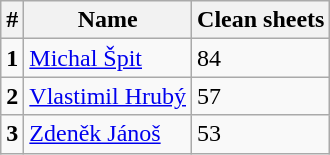<table class="wikitable">
<tr>
<th>#</th>
<th>Name</th>
<th>Clean sheets</th>
</tr>
<tr>
<td><strong>1</strong></td>
<td> <a href='#'>Michal Špit</a></td>
<td>84</td>
</tr>
<tr>
<td><strong>2</strong></td>
<td> <a href='#'>Vlastimil Hrubý</a></td>
<td>57</td>
</tr>
<tr>
<td><strong>3</strong></td>
<td> <a href='#'>Zdeněk Jánoš</a></td>
<td>53</td>
</tr>
</table>
